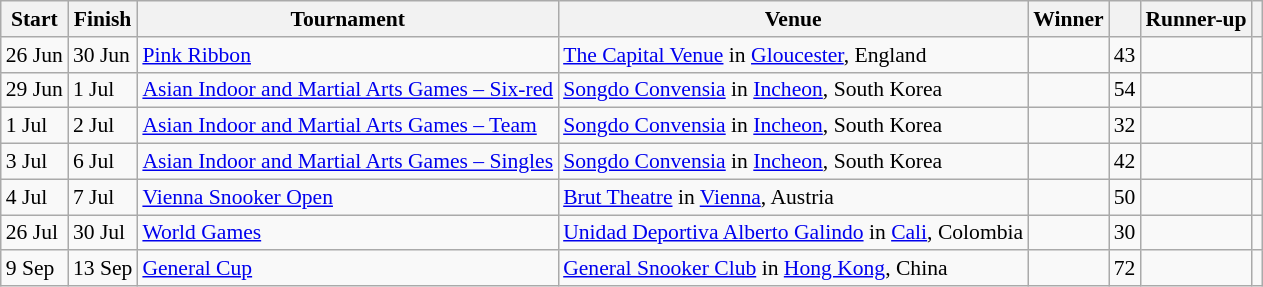<table class="wikitable" style="font-size: 90%">
<tr>
<th>Start</th>
<th>Finish</th>
<th>Tournament</th>
<th>Venue</th>
<th>Winner</th>
<th></th>
<th>Runner-up</th>
<th></th>
</tr>
<tr>
<td>26 Jun</td>
<td>30 Jun</td>
<td><a href='#'>Pink Ribbon</a></td>
<td><a href='#'>The Capital Venue</a> in <a href='#'>Gloucester</a>, England</td>
<td></td>
<td style="text-align:center;">43</td>
<td></td>
<td style="text-align:center;"></td>
</tr>
<tr>
<td>29 Jun</td>
<td>1 Jul</td>
<td><a href='#'>Asian Indoor and Martial Arts Games – Six-red</a></td>
<td><a href='#'>Songdo Convensia</a> in <a href='#'>Incheon</a>, South Korea</td>
<td></td>
<td style="text-align:center;">54</td>
<td></td>
<td style="text-align:center;"></td>
</tr>
<tr>
<td>1 Jul</td>
<td>2 Jul</td>
<td><a href='#'>Asian Indoor and Martial Arts Games – Team</a></td>
<td><a href='#'>Songdo Convensia</a> in <a href='#'>Incheon</a>, South Korea</td>
<td></td>
<td style="text-align:center;">32</td>
<td></td>
<td style="text-align:center;"></td>
</tr>
<tr>
<td>3 Jul</td>
<td>6 Jul</td>
<td><a href='#'>Asian Indoor and Martial Arts Games – Singles</a></td>
<td><a href='#'>Songdo Convensia</a> in <a href='#'>Incheon</a>, South Korea</td>
<td></td>
<td style="text-align:center;">42</td>
<td></td>
<td style="text-align:center;"></td>
</tr>
<tr>
<td>4 Jul</td>
<td>7 Jul</td>
<td><a href='#'>Vienna Snooker Open</a></td>
<td><a href='#'>Brut Theatre</a> in <a href='#'>Vienna</a>, Austria</td>
<td></td>
<td style="text-align:center;">50</td>
<td></td>
<td style="text-align:center;"></td>
</tr>
<tr>
<td>26 Jul</td>
<td>30 Jul</td>
<td><a href='#'>World Games</a></td>
<td><a href='#'>Unidad Deportiva Alberto Galindo</a> in <a href='#'>Cali</a>, Colombia</td>
<td></td>
<td style="text-align:center;">30</td>
<td></td>
<td style="text-align:center;"></td>
</tr>
<tr>
<td>9 Sep</td>
<td>13 Sep</td>
<td><a href='#'>General Cup</a></td>
<td><a href='#'>General Snooker Club</a> in <a href='#'>Hong Kong</a>, China</td>
<td></td>
<td style="text-align:center;">72</td>
<td></td>
<td style="text-align:center;"></td>
</tr>
</table>
